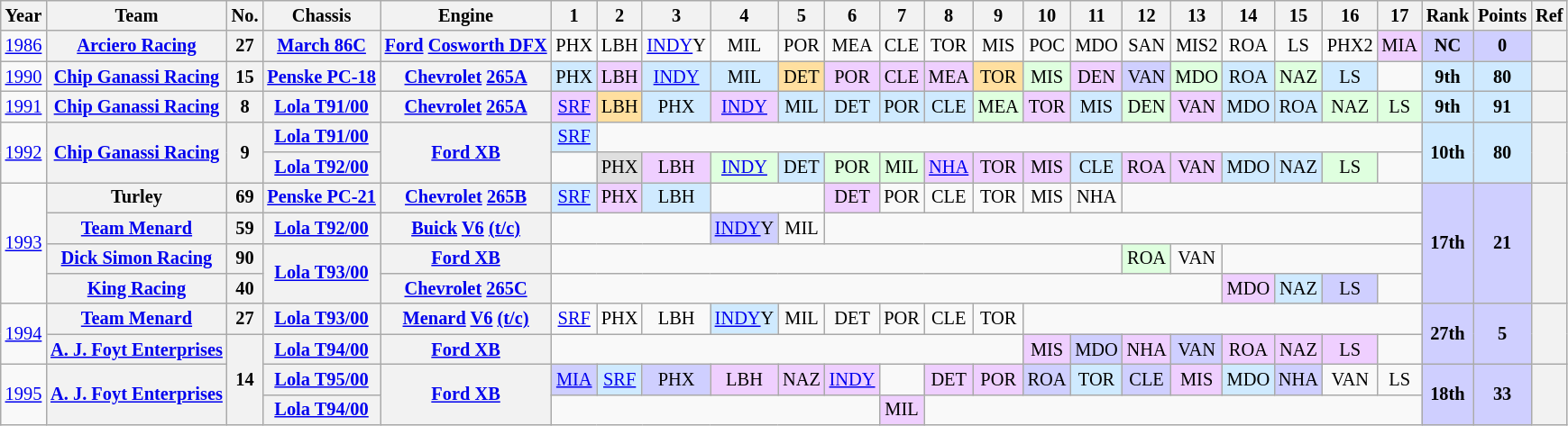<table class="wikitable" style="text-align:center; font-size:85%">
<tr>
<th>Year</th>
<th>Team</th>
<th>No.</th>
<th>Chassis</th>
<th>Engine</th>
<th>1</th>
<th>2</th>
<th>3</th>
<th>4</th>
<th>5</th>
<th>6</th>
<th>7</th>
<th>8</th>
<th>9</th>
<th>10</th>
<th>11</th>
<th>12</th>
<th>13</th>
<th>14</th>
<th>15</th>
<th>16</th>
<th>17</th>
<th>Rank</th>
<th>Points</th>
<th>Ref</th>
</tr>
<tr>
<td><a href='#'>1986</a></td>
<th nowrap><a href='#'>Arciero Racing</a></th>
<th>27</th>
<th nowrap><a href='#'>March 86C</a></th>
<th nowrap><a href='#'>Ford</a> <a href='#'>Cosworth DFX</a></th>
<td>PHX</td>
<td>LBH</td>
<td><a href='#'>INDY</a>Y</td>
<td>MIL</td>
<td>POR</td>
<td>MEA</td>
<td>CLE</td>
<td>TOR</td>
<td>MIS</td>
<td>POC</td>
<td>MDO</td>
<td>SAN</td>
<td>MIS2</td>
<td>ROA</td>
<td>LS</td>
<td>PHX2</td>
<td style="background:#EFCFFF;">MIA<br></td>
<td style="background:#CFCFFF;"><strong>NC</strong></td>
<td style="background:#CFCFFF;"><strong>0</strong></td>
<th></th>
</tr>
<tr>
<td><a href='#'>1990</a></td>
<th nowrap><a href='#'>Chip Ganassi Racing</a></th>
<th>15</th>
<th nowrap><a href='#'>Penske PC-18</a></th>
<th nowrap><a href='#'>Chevrolet</a> <a href='#'>265A</a></th>
<td style="background:#CFEAFF;">PHX<br></td>
<td style="background:#EFCFFF;">LBH<br></td>
<td style="background:#CFEAFF;"><a href='#'>INDY</a><br></td>
<td style="background:#CFEAFF;">MIL<br></td>
<td style="background:#FFDF9F;">DET<br></td>
<td style="background:#EFCFFF;">POR<br></td>
<td style="background:#EFCFFF;">CLE<br></td>
<td style="background:#EFCFFF;">MEA<br></td>
<td style="background:#FFDF9F;">TOR<br></td>
<td style="background:#DFFFDF;">MIS<br></td>
<td style="background:#EFCFFF;">DEN<br></td>
<td style="background:#CFCFFF;">VAN<br></td>
<td style="background:#DFFFDF;">MDO<br></td>
<td style="background:#CFEAFF;">ROA<br></td>
<td style="background:#DFFFDF;">NAZ<br></td>
<td style="background:#CFEAFF;">LS<br></td>
<td></td>
<td style="background:#CFEAFF;"><strong>9th</strong></td>
<td style="background:#CFEAFF;"><strong>80</strong></td>
<th></th>
</tr>
<tr>
<td><a href='#'>1991</a></td>
<th nowrap><a href='#'>Chip Ganassi Racing</a></th>
<th>8</th>
<th nowrap><a href='#'>Lola T91/00</a></th>
<th nowrap><a href='#'>Chevrolet</a> <a href='#'>265A</a></th>
<td style="background:#EFCFFF;"><a href='#'>SRF</a><br></td>
<td style="background:#FFDF9F;">LBH<br></td>
<td style="background:#CFEAFF;">PHX<br></td>
<td style="background:#EFCFFF;"><a href='#'>INDY</a><br></td>
<td style="background:#CFEAFF;">MIL<br></td>
<td style="background:#CFEAFF;">DET<br></td>
<td style="background:#CFEAFF;">POR<br></td>
<td style="background:#CFEAFF;">CLE<br></td>
<td style="background:#DFFFDF;">MEA<br></td>
<td style="background:#EFCFFF;">TOR<br></td>
<td style="background:#CFEAFF;">MIS<br></td>
<td style="background:#DFFFDF;">DEN<br></td>
<td style="background:#EFCFFF;">VAN<br></td>
<td style="background:#CFEAFF;">MDO<br></td>
<td style="background:#CFEAFF;">ROA<br></td>
<td style="background:#DFFFDF;">NAZ<br></td>
<td style="background:#DFFFDF;">LS<br></td>
<td style="background:#CFEAFF;"><strong>9th</strong></td>
<td style="background:#CFEAFF;"><strong>91</strong></td>
<th></th>
</tr>
<tr>
<td rowspan="2"><a href='#'>1992</a></td>
<th rowspan="2" nowrap><a href='#'>Chip Ganassi Racing</a></th>
<th rowspan=2>9</th>
<th nowrap><a href='#'>Lola T91/00</a></th>
<th rowspan="2" nowrap><a href='#'>Ford XB</a></th>
<td style="background:#CFEAFF;"><a href='#'>SRF</a><br></td>
<td colspan=16></td>
<td rowspan="2" style="background:#CFEAFF;"><strong>10th</strong></td>
<td rowspan="2" style="background:#CFEAFF;"><strong>80</strong></td>
<th rowspan=2></th>
</tr>
<tr>
<th nowrap><a href='#'>Lola T92/00</a></th>
<td></td>
<td style="background:#DFDFDF;">PHX<br></td>
<td style="background:#EFCFFF;">LBH<br></td>
<td style="background:#DFFFDF;"><a href='#'>INDY</a><br></td>
<td style="background:#CFEAFF;">DET<br></td>
<td style="background:#DFFFDF;">POR<br></td>
<td style="background:#DFFFDF;">MIL<br></td>
<td style="background:#EFCFFF;"><a href='#'>NHA</a><br></td>
<td style="background:#EFCFFF;">TOR<br></td>
<td style="background:#EFCFFF;">MIS<br></td>
<td style="background:#CFEAFF;">CLE<br></td>
<td style="background:#EFCFFF;">ROA<br></td>
<td style="background:#EFCFFF;">VAN<br></td>
<td style="background:#CFEAFF;">MDO<br></td>
<td style="background:#CFEAFF;">NAZ<br></td>
<td style="background:#DFFFDF;">LS<br></td>
<td></td>
</tr>
<tr>
<td rowspan="4"><a href='#'>1993</a></td>
<th nowrap>Turley</th>
<th>69</th>
<th nowrap><a href='#'>Penske PC-21</a></th>
<th nowrap><a href='#'>Chevrolet</a> <a href='#'>265B</a></th>
<td style="background:#CFEAFF;"><a href='#'>SRF</a><br></td>
<td style="background:#EFCFFF;">PHX<br></td>
<td style="background:#CFEAFF;">LBH<br></td>
<td colspan=2></td>
<td style="background:#EFCFFF;">DET<br></td>
<td>POR</td>
<td>CLE</td>
<td>TOR</td>
<td>MIS</td>
<td>NHA</td>
<td colspan=6></td>
<td rowspan="4" style="background:#CFCFFF;"><strong>17th</strong></td>
<td rowspan="4" style="background:#CFCFFF;"><strong>21</strong></td>
<th rowspan=4></th>
</tr>
<tr>
<th nowrap><a href='#'>Team Menard</a></th>
<th>59</th>
<th nowrap><a href='#'>Lola T92/00</a></th>
<th nowrap><a href='#'>Buick</a> <a href='#'>V6</a> <a href='#'>(t/c)</a></th>
<td colspan=3></td>
<td style="background:#CFCFFF;"><a href='#'>INDY</a>Y<br></td>
<td>MIL</td>
<td colspan=12></td>
</tr>
<tr>
<th nowrap><a href='#'>Dick Simon Racing</a></th>
<th>90</th>
<th rowspan="2" nowrap><a href='#'>Lola T93/00</a></th>
<th nowrap><a href='#'>Ford XB</a></th>
<td colspan=11></td>
<td style="background:#DFFFDF;">ROA<br></td>
<td>VAN</td>
<td colspan=4></td>
</tr>
<tr>
<th nowrap><a href='#'>King Racing</a></th>
<th>40</th>
<th nowrap><a href='#'>Chevrolet</a> <a href='#'>265C</a></th>
<td colspan=13></td>
<td style="background:#EFCFFF;">MDO<br></td>
<td style="background:#CFEAFF;">NAZ<br></td>
<td style="background:#CFCFFF;">LS<br></td>
<td></td>
</tr>
<tr>
<td rowspan="2"><a href='#'>1994</a></td>
<th nowrap><a href='#'>Team Menard</a></th>
<th>27</th>
<th nowrap><a href='#'>Lola T93/00</a></th>
<th nowrap><a href='#'>Menard</a> <a href='#'>V6</a> <a href='#'>(t/c)</a></th>
<td><a href='#'>SRF</a></td>
<td>PHX</td>
<td>LBH</td>
<td style="background:#CFEAFF;"><a href='#'>INDY</a>Y<br></td>
<td>MIL</td>
<td>DET</td>
<td>POR</td>
<td>CLE</td>
<td>TOR</td>
<td colspan=8></td>
<td rowspan="2" style="background:#CFCFFF;"><strong>27th</strong></td>
<td rowspan="2" style="background:#CFCFFF;"><strong>5</strong></td>
<th rowspan=2></th>
</tr>
<tr>
<th nowrap><a href='#'>A. J. Foyt Enterprises</a></th>
<th rowspan=3>14</th>
<th nowrap><a href='#'>Lola T94/00</a></th>
<th nowrap><a href='#'>Ford XB</a></th>
<td colspan=9></td>
<td style="background:#EFCFFF;">MIS<br></td>
<td style="background:#CFCFFF;">MDO<br></td>
<td style="background:#EFCFFF;">NHA<br></td>
<td style="background:#CFCFFF;">VAN<br></td>
<td style="background:#EFCFFF;">ROA<br></td>
<td style="background:#EFCFFF;">NAZ<br></td>
<td style="background:#EFCFFF;">LS<br></td>
<td></td>
</tr>
<tr>
<td rowspan="2"><a href='#'>1995</a></td>
<th rowspan="2" nowrap><a href='#'>A. J. Foyt Enterprises</a></th>
<th nowrap><a href='#'>Lola T95/00</a></th>
<th rowspan="2" nowrap><a href='#'>Ford XB</a></th>
<td style="background:#CFCFFF;"><a href='#'>MIA</a><br></td>
<td style="background:#CFEAFF;"><a href='#'>SRF</a><br></td>
<td style="background:#CFCFFF;">PHX<br></td>
<td style="background:#EFCFFF;">LBH<br></td>
<td style="background:#EFCFFF;">NAZ<br></td>
<td style="background:#EFCFFF;"><a href='#'>INDY</a><br></td>
<td></td>
<td style="background:#EFCFFF;">DET<br></td>
<td style="background:#EFCFFF;">POR<br></td>
<td style="background:#CFCFFF;">ROA<br></td>
<td style="background:#CFEAFF;">TOR<br></td>
<td style="background:#CFCFFF;">CLE<br></td>
<td style="background:#EFCFFF;">MIS<br></td>
<td style="background:#CFEAFF;">MDO<br></td>
<td style="background:#CFCFFF;">NHA<br></td>
<td>VAN</td>
<td>LS</td>
<td rowspan="2" style="background:#CFCFFF;"><strong>18th</strong></td>
<td rowspan="2" style="background:#CFCFFF;"><strong>33</strong></td>
<th rowspan=2></th>
</tr>
<tr>
<th nowrap><a href='#'>Lola T94/00</a></th>
<td colspan=6></td>
<td style="background:#EFCFFF;">MIL<br></td>
<td colspan=10></td>
</tr>
</table>
